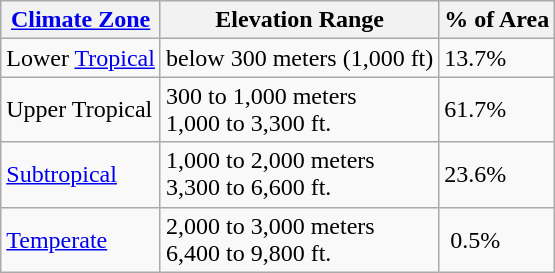<table class="wikitable">
<tr>
<th><a href='#'>Climate Zone</a></th>
<th>Elevation Range</th>
<th>% of Area</th>
</tr>
<tr>
<td>Lower <a href='#'>Tropical</a></td>
<td>below 300 meters (1,000 ft)</td>
<td>13.7%</td>
</tr>
<tr>
<td>Upper Tropical</td>
<td>300 to 1,000 meters<br>1,000 to 3,300 ft.</td>
<td>61.7%</td>
</tr>
<tr>
<td><a href='#'>Subtropical</a></td>
<td>1,000 to 2,000 meters<br>3,300 to 6,600 ft.</td>
<td>23.6%</td>
</tr>
<tr>
<td><a href='#'>Temperate</a></td>
<td>2,000 to 3,000 meters<br>6,400 to 9,800 ft.</td>
<td> 0.5%</td>
</tr>
</table>
